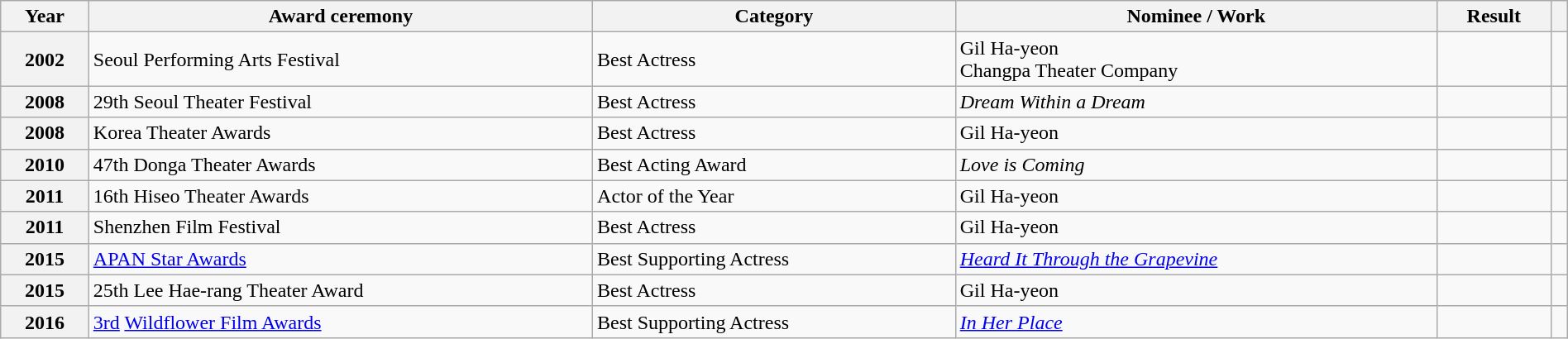<table class="wikitable sortable plainrowheaders" style="clear:none; font-size:100%; padding:0 auto; width:100%; margin:auto">
<tr>
<th scope="col">Year</th>
<th scope="col">Award ceremony</th>
<th scope="col">Category</th>
<th scope="col">Nominee / Work</th>
<th scope="col">Result</th>
<th scope="col" class="unsortable"></th>
</tr>
<tr>
<th scope="row">2002</th>
<td>Seoul Performing Arts Festival</td>
<td>Best Actress</td>
<td>Gil Ha-yeon<br>Changpa Theater Company</td>
<td></td>
<td></td>
</tr>
<tr>
<th scope="row">2008</th>
<td>29th Seoul Theater Festival</td>
<td>Best Actress</td>
<td><em>Dream Within a Dream</em></td>
<td></td>
<td></td>
</tr>
<tr>
<th scope="row">2008</th>
<td>Korea Theater Awards</td>
<td>Best Actress</td>
<td>Gil Ha-yeon</td>
<td></td>
<td></td>
</tr>
<tr>
<th scope="row">2010</th>
<td>47th Donga Theater Awards</td>
<td>Best Acting Award</td>
<td><em>Love is Coming</em></td>
<td></td>
<td></td>
</tr>
<tr>
<th scope="row">2011</th>
<td>16th Hiseo Theater Awards</td>
<td>Actor of the Year</td>
<td>Gil Ha-yeon</td>
<td></td>
<td></td>
</tr>
<tr>
<th scope="row">2011</th>
<td>Shenzhen Film Festival</td>
<td>Best Actress</td>
<td>Gil Ha-yeon</td>
<td></td>
<td></td>
</tr>
<tr>
<th scope="row">2015</th>
<td><a href='#'>APAN Star Awards</a></td>
<td>Best Supporting Actress</td>
<td><em><a href='#'>Heard It Through the Grapevine</a></em></td>
<td></td>
<td></td>
</tr>
<tr>
<th scope="row">2015</th>
<td>25th Lee Hae-rang Theater Award</td>
<td>Best Actress</td>
<td>Gil Ha-yeon</td>
<td></td>
<td></td>
</tr>
<tr>
<th scope="row">2016</th>
<td><a href='#'>3rd</a> <a href='#'>Wildflower Film Awards</a></td>
<td>Best Supporting Actress</td>
<td><em><a href='#'>In Her Place</a></em></td>
<td></td>
<td></td>
</tr>
</table>
